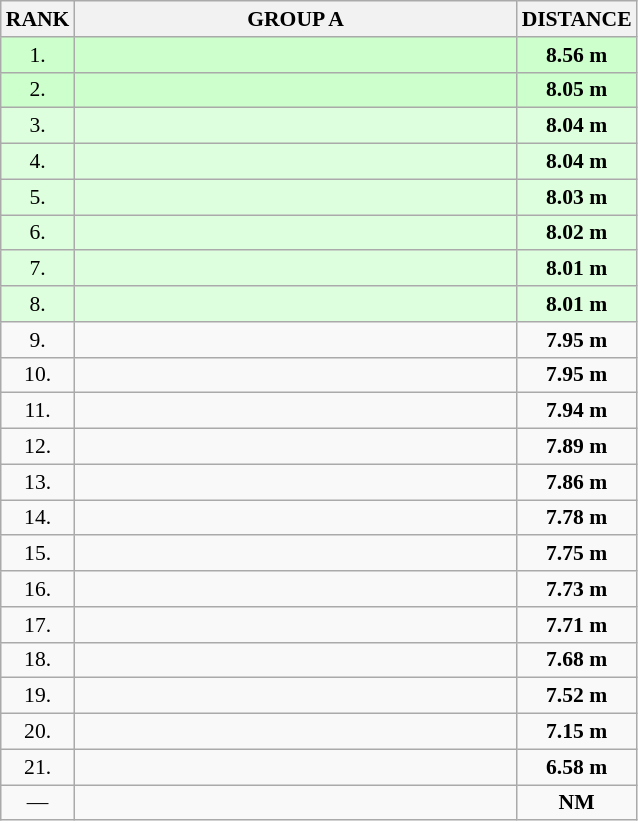<table class="wikitable" style="border-collapse: collapse; font-size: 90%;">
<tr>
<th>RANK</th>
<th style="width: 20em">GROUP A</th>
<th style="width: 5em">DISTANCE</th>
</tr>
<tr style="background:#ccffcc;">
<td align="center">1.</td>
<td></td>
<td align="center"><strong>8.56 m</strong></td>
</tr>
<tr style="background:#ccffcc;">
<td align="center">2.</td>
<td></td>
<td align="center"><strong>8.05 m</strong></td>
</tr>
<tr style="background:#ddffdd;">
<td align="center">3.</td>
<td></td>
<td align="center"><strong>8.04 m</strong></td>
</tr>
<tr style="background:#ddffdd;">
<td align="center">4.</td>
<td></td>
<td align="center"><strong>8.04 m</strong></td>
</tr>
<tr style="background:#ddffdd;">
<td align="center">5.</td>
<td></td>
<td align="center"><strong>8.03 m</strong></td>
</tr>
<tr style="background:#ddffdd;">
<td align="center">6.</td>
<td></td>
<td align="center"><strong>8.02 m</strong></td>
</tr>
<tr style="background:#ddffdd;">
<td align="center">7.</td>
<td></td>
<td align="center"><strong>8.01 m</strong></td>
</tr>
<tr style="background:#ddffdd;">
<td align="center">8.</td>
<td></td>
<td align="center"><strong>8.01 m</strong></td>
</tr>
<tr>
<td align="center">9.</td>
<td></td>
<td align="center"><strong>7.95 m</strong></td>
</tr>
<tr>
<td align="center">10.</td>
<td></td>
<td align="center"><strong>7.95 m</strong></td>
</tr>
<tr>
<td align="center">11.</td>
<td></td>
<td align="center"><strong>7.94 m</strong></td>
</tr>
<tr>
<td align="center">12.</td>
<td></td>
<td align="center"><strong>7.89 m</strong></td>
</tr>
<tr>
<td align="center">13.</td>
<td></td>
<td align="center"><strong>7.86 m</strong></td>
</tr>
<tr>
<td align="center">14.</td>
<td></td>
<td align="center"><strong>7.78 m</strong></td>
</tr>
<tr>
<td align="center">15.</td>
<td></td>
<td align="center"><strong>7.75 m</strong></td>
</tr>
<tr>
<td align="center">16.</td>
<td></td>
<td align="center"><strong>7.73 m</strong></td>
</tr>
<tr>
<td align="center">17.</td>
<td></td>
<td align="center"><strong>7.71 m</strong></td>
</tr>
<tr>
<td align="center">18.</td>
<td></td>
<td align="center"><strong>7.68 m</strong></td>
</tr>
<tr>
<td align="center">19.</td>
<td></td>
<td align="center"><strong>7.52 m</strong></td>
</tr>
<tr>
<td align="center">20.</td>
<td></td>
<td align="center"><strong>7.15 m</strong></td>
</tr>
<tr>
<td align="center">21.</td>
<td></td>
<td align="center"><strong>6.58 m</strong></td>
</tr>
<tr>
<td align="center">—</td>
<td></td>
<td align="center"><strong>NM</strong></td>
</tr>
</table>
